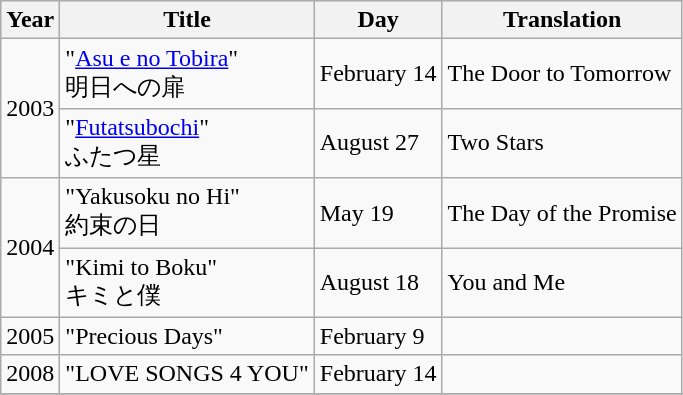<table class="wikitable">
<tr>
<th>Year</th>
<th>Title</th>
<th>Day</th>
<th>Translation</th>
</tr>
<tr>
<td rowspan="2">2003</td>
<td>"<a href='#'>Asu e no Tobira</a>"<br>明日への扉</td>
<td>February 14</td>
<td>The Door to Tomorrow</td>
</tr>
<tr>
<td>"<a href='#'>Futatsubochi</a>"<br>ふたつ星</td>
<td>August 27</td>
<td>Two Stars</td>
</tr>
<tr>
<td rowspan="2">2004</td>
<td>"Yakusoku no Hi"<br>約束の日</td>
<td>May 19</td>
<td>The Day of the Promise</td>
</tr>
<tr>
<td>"Kimi to Boku"<br>キミと僕</td>
<td>August 18</td>
<td>You and Me</td>
</tr>
<tr>
<td>2005</td>
<td>"Precious Days"</td>
<td>February 9</td>
<td></td>
</tr>
<tr>
<td>2008</td>
<td>"LOVE SONGS 4 YOU"</td>
<td>February 14</td>
<td></td>
</tr>
<tr>
</tr>
</table>
